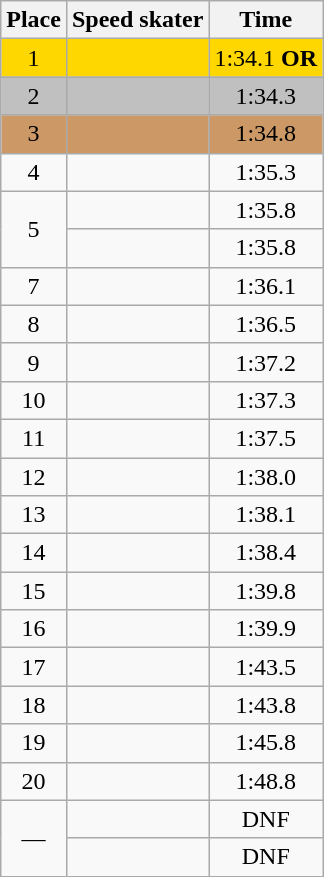<table class="wikitable" style="text-align:center">
<tr>
<th>Place</th>
<th>Speed skater</th>
<th>Time</th>
</tr>
<tr bgcolor=gold>
<td>1</td>
<td align=left></td>
<td>1:34.1 <strong>OR</strong></td>
</tr>
<tr bgcolor=silver>
<td>2</td>
<td align=left></td>
<td>1:34.3</td>
</tr>
<tr bgcolor=cc9966>
<td>3</td>
<td align=left></td>
<td>1:34.8</td>
</tr>
<tr>
<td>4</td>
<td align=left></td>
<td>1:35.3</td>
</tr>
<tr>
<td rowspan=2>5</td>
<td align=left></td>
<td>1:35.8</td>
</tr>
<tr>
<td align=left></td>
<td>1:35.8</td>
</tr>
<tr>
<td>7</td>
<td align=left></td>
<td>1:36.1</td>
</tr>
<tr>
<td>8</td>
<td align=left></td>
<td>1:36.5</td>
</tr>
<tr>
<td>9</td>
<td align=left></td>
<td>1:37.2</td>
</tr>
<tr>
<td>10</td>
<td align=left></td>
<td>1:37.3</td>
</tr>
<tr>
<td>11</td>
<td align=left></td>
<td>1:37.5</td>
</tr>
<tr>
<td>12</td>
<td align=left></td>
<td>1:38.0</td>
</tr>
<tr>
<td>13</td>
<td align=left></td>
<td>1:38.1</td>
</tr>
<tr>
<td>14</td>
<td align=left></td>
<td>1:38.4</td>
</tr>
<tr>
<td>15</td>
<td align=left></td>
<td>1:39.8</td>
</tr>
<tr>
<td>16</td>
<td align=left></td>
<td>1:39.9</td>
</tr>
<tr>
<td>17</td>
<td align=left></td>
<td>1:43.5</td>
</tr>
<tr>
<td>18</td>
<td align=left></td>
<td>1:43.8</td>
</tr>
<tr>
<td>19</td>
<td align=left></td>
<td>1:45.8</td>
</tr>
<tr>
<td>20</td>
<td Align=left></td>
<td>1:48.8</td>
</tr>
<tr>
<td rowspan=2>—</td>
<td align=left></td>
<td>DNF</td>
</tr>
<tr>
<td align=left></td>
<td>DNF</td>
</tr>
</table>
